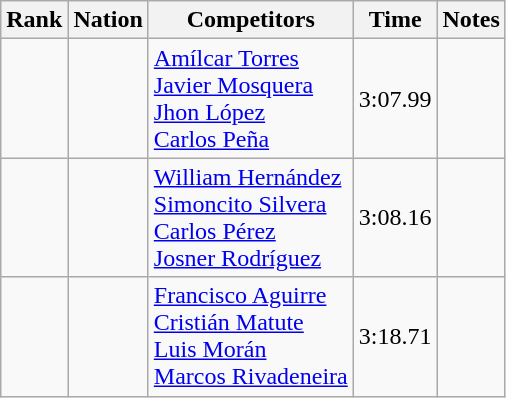<table class="wikitable sortable" style="text-align:center">
<tr>
<th>Rank</th>
<th>Nation</th>
<th>Competitors</th>
<th>Time</th>
<th>Notes</th>
</tr>
<tr>
<td></td>
<td align=left></td>
<td align=left><a href='#'>Amílcar Torres</a><br><a href='#'>Javier Mosquera</a><br><a href='#'>Jhon López</a><br><a href='#'>Carlos Peña</a></td>
<td>3:07.99</td>
<td></td>
</tr>
<tr>
<td></td>
<td align=left></td>
<td align=left><a href='#'>William Hernández</a><br><a href='#'>Simoncito Silvera</a><br><a href='#'>Carlos Pérez</a><br><a href='#'>Josner Rodríguez</a></td>
<td>3:08.16</td>
<td></td>
</tr>
<tr>
<td></td>
<td align=left></td>
<td align=left><a href='#'>Francisco Aguirre</a><br><a href='#'>Cristián Matute</a><br><a href='#'>Luis Morán</a><br><a href='#'>Marcos Rivadeneira</a></td>
<td>3:18.71</td>
<td></td>
</tr>
</table>
